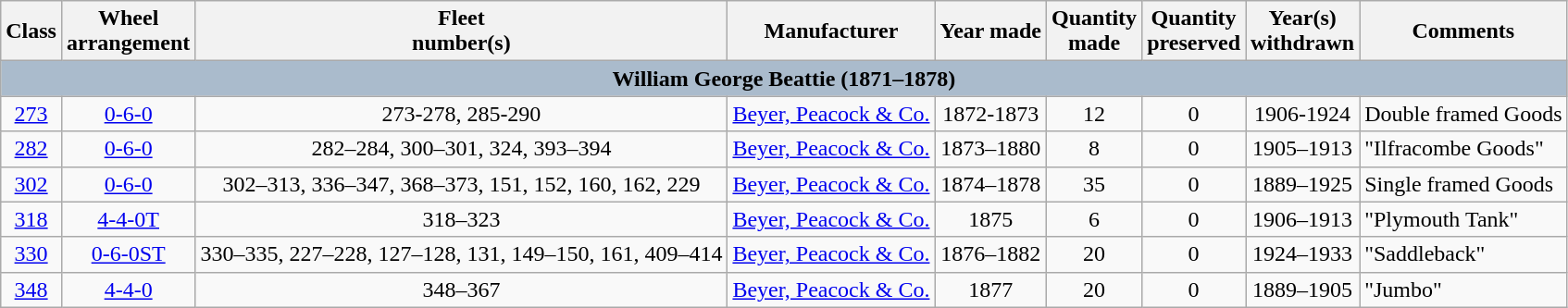<table class="wikitable" style="text-align:center">
<tr>
<th>Class</th>
<th>Wheel<br>arrangement</th>
<th>Fleet<br>number(s)</th>
<th>Manufacturer</th>
<th>Year made</th>
<th>Quantity<br>made</th>
<th>Quantity<br>preserved</th>
<th>Year(s)<br>withdrawn</th>
<th>Comments</th>
</tr>
<tr style="Background:#AABBCC; font-weight:bold">
<td colspan=9>William George Beattie (1871–1878)</td>
</tr>
<tr>
<td><a href='#'>273</a></td>
<td><a href='#'>0-6-0</a></td>
<td>273-278, 285-290</td>
<td><a href='#'>Beyer, Peacock & Co.</a></td>
<td>1872-1873</td>
<td>12</td>
<td>0</td>
<td>1906-1924</td>
<td style="text-align:left"> Double framed Goods</td>
</tr>
<tr>
<td><a href='#'>282</a></td>
<td><a href='#'>0-6-0</a></td>
<td>282–284, 300–301, 324, 393–394</td>
<td><a href='#'>Beyer, Peacock & Co.</a></td>
<td>1873–1880</td>
<td>8</td>
<td>0</td>
<td>1905–1913</td>
<td style="text-align:left"> "Ilfracombe Goods"</td>
</tr>
<tr>
<td><a href='#'>302</a></td>
<td><a href='#'>0-6-0</a></td>
<td>302–313, 336–347, 368–373, 151, 152, 160, 162, 229</td>
<td><a href='#'>Beyer, Peacock & Co.</a></td>
<td>1874–1878</td>
<td>35</td>
<td>0</td>
<td>1889–1925</td>
<td style="text-align:left"> Single framed Goods</td>
</tr>
<tr>
<td><a href='#'>318</a></td>
<td><a href='#'>4-4-0T</a></td>
<td>318–323</td>
<td><a href='#'>Beyer, Peacock & Co.</a></td>
<td>1875</td>
<td>6</td>
<td>0</td>
<td>1906–1913</td>
<td style="text-align:left"> "Plymouth Tank"</td>
</tr>
<tr>
<td><a href='#'>330</a></td>
<td><a href='#'>0-6-0ST</a></td>
<td>330–335, 227–228, 127–128, 131, 149–150, 161, 409–414</td>
<td><a href='#'>Beyer, Peacock & Co.</a></td>
<td>1876–1882</td>
<td>20</td>
<td>0</td>
<td>1924–1933</td>
<td style="text-align:left"> "Saddleback"</td>
</tr>
<tr>
<td><a href='#'>348</a></td>
<td><a href='#'>4-4-0</a></td>
<td>348–367</td>
<td><a href='#'>Beyer, Peacock & Co.</a></td>
<td>1877</td>
<td>20</td>
<td>0</td>
<td>1889–1905</td>
<td style="text-align:left"> "Jumbo"</td>
</tr>
</table>
